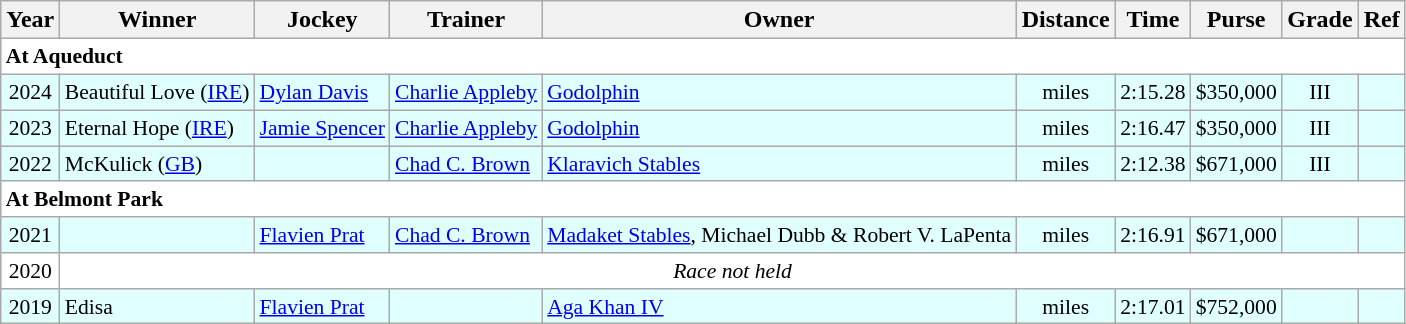<table class="wikitable sortable">
<tr>
<th>Year</th>
<th>Winner</th>
<th>Jockey</th>
<th>Trainer</th>
<th>Owner</th>
<th>Distance</th>
<th>Time</th>
<th>Purse</th>
<th>Grade</th>
<th>Ref</th>
</tr>
<tr style="font-size:90%; background-color:white">
<td colspan="10" align="left"><strong>At Aqueduct</strong></td>
</tr>
<tr style="font-size:90%; background-color:lightcyan">
<td align=center>2024</td>
<td>Beautiful Love (<a href='#'>IRE</a>)</td>
<td><a href='#'>Dylan Davis</a></td>
<td><a href='#'>Charlie Appleby</a></td>
<td><a href='#'>Godolphin</a></td>
<td align=center> miles</td>
<td align=center>2:15.28</td>
<td align=center>$350,000</td>
<td align=center>III</td>
<td></td>
</tr>
<tr style="font-size:90%; background-color:lightcyan">
<td align=center>2023</td>
<td>Eternal Hope (<a href='#'>IRE</a>)</td>
<td><a href='#'>Jamie Spencer</a></td>
<td><a href='#'>Charlie Appleby</a></td>
<td><a href='#'>Godolphin</a></td>
<td align=center> miles</td>
<td align=center>2:16.47</td>
<td align=center>$350,000</td>
<td align=center>III</td>
<td></td>
</tr>
<tr style="font-size:90%; background-color:lightcyan">
<td align=center>2022</td>
<td>McKulick (<a href='#'>GB</a>)</td>
<td></td>
<td><a href='#'>Chad C. Brown</a></td>
<td><a href='#'>Klaravich Stables</a></td>
<td align=center> miles</td>
<td align=center>2:12.38</td>
<td align=center>$671,000</td>
<td align=center>III</td>
<td align=center></td>
</tr>
<tr style="font-size:90%; background-color:white">
<td colspan="10" align="left"><strong>At Belmont Park</strong></td>
</tr>
<tr style="font-size:90%; background-color:lightcyan">
<td align=center>2021</td>
<td></td>
<td><a href='#'>Flavien Prat</a></td>
<td><a href='#'>Chad C. Brown</a></td>
<td><a href='#'>Madaket Stables</a>, Michael Dubb & Robert V. LaPenta</td>
<td align=center> miles</td>
<td align=center>2:16.91</td>
<td align=center>$671,000</td>
<td align=center></td>
<td align=center></td>
</tr>
<tr style="font-size:90%; background-color:white">
<td align="center">2020</td>
<td colspan="9" align="center"><em>Race not held</em></td>
</tr>
<tr style="font-size:90%; background-color:lightcyan">
<td align=center>2019</td>
<td>Edisa</td>
<td><a href='#'>Flavien Prat</a></td>
<td></td>
<td><a href='#'>Aga Khan IV</a></td>
<td align=center> miles</td>
<td align=center>2:17.01</td>
<td align=center>$752,000</td>
<td align=center></td>
<td align=center></td>
</tr>
</table>
